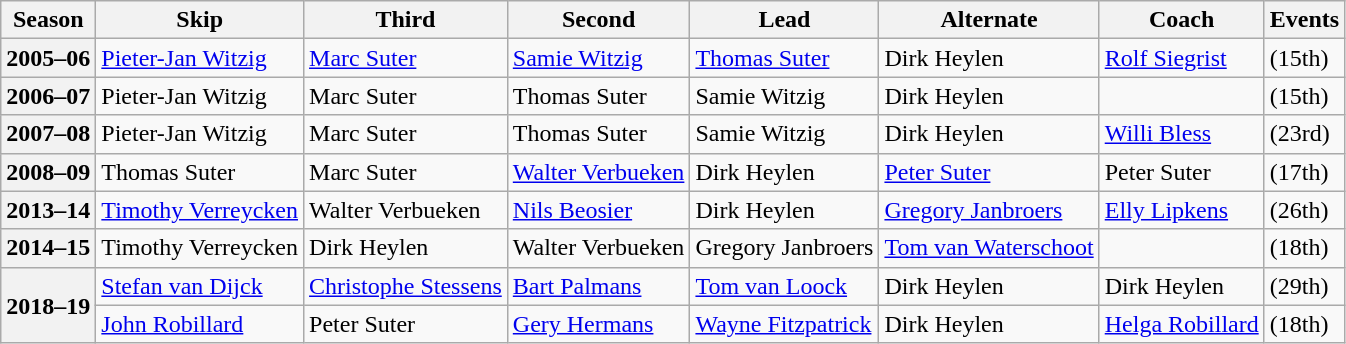<table class="wikitable">
<tr>
<th scope="col">Season</th>
<th scope="col">Skip</th>
<th scope="col">Third</th>
<th scope="col">Second</th>
<th scope="col">Lead</th>
<th scope="col">Alternate</th>
<th scope="col">Coach</th>
<th scope="col">Events</th>
</tr>
<tr>
<th scope="row">2005–06</th>
<td><a href='#'>Pieter-Jan Witzig</a></td>
<td><a href='#'>Marc Suter</a></td>
<td><a href='#'>Samie Witzig</a></td>
<td><a href='#'>Thomas Suter</a></td>
<td>Dirk Heylen</td>
<td><a href='#'>Rolf Siegrist</a></td>
<td> (15th)</td>
</tr>
<tr>
<th scope="row">2006–07</th>
<td>Pieter-Jan Witzig</td>
<td>Marc Suter</td>
<td>Thomas Suter</td>
<td>Samie Witzig</td>
<td>Dirk Heylen</td>
<td></td>
<td> (15th)</td>
</tr>
<tr>
<th scope="row">2007–08</th>
<td>Pieter-Jan Witzig</td>
<td>Marc Suter</td>
<td>Thomas Suter</td>
<td>Samie Witzig</td>
<td>Dirk Heylen</td>
<td><a href='#'>Willi Bless</a></td>
<td> (23rd)</td>
</tr>
<tr>
<th scope="row">2008–09</th>
<td>Thomas Suter</td>
<td>Marc Suter</td>
<td><a href='#'>Walter Verbueken</a></td>
<td>Dirk Heylen</td>
<td><a href='#'>Peter Suter</a></td>
<td>Peter Suter</td>
<td> (17th)</td>
</tr>
<tr>
<th scope="row">2013–14</th>
<td><a href='#'>Timothy Verreycken</a></td>
<td>Walter Verbueken</td>
<td><a href='#'>Nils Beosier</a></td>
<td>Dirk Heylen</td>
<td><a href='#'>Gregory Janbroers</a></td>
<td><a href='#'>Elly Lipkens</a></td>
<td> (26th)</td>
</tr>
<tr>
<th scope="row">2014–15</th>
<td>Timothy Verreycken</td>
<td>Dirk Heylen</td>
<td>Walter Verbueken</td>
<td>Gregory Janbroers</td>
<td><a href='#'>Tom van Waterschoot</a></td>
<td></td>
<td> (18th)</td>
</tr>
<tr>
<th scope="row" rowspan="2">2018–19</th>
<td><a href='#'>Stefan van Dijck</a></td>
<td><a href='#'>Christophe Stessens</a></td>
<td><a href='#'>Bart Palmans</a></td>
<td><a href='#'>Tom van Loock</a></td>
<td>Dirk Heylen</td>
<td>Dirk Heylen</td>
<td> (29th)</td>
</tr>
<tr>
<td><a href='#'>John Robillard</a></td>
<td>Peter Suter</td>
<td><a href='#'>Gery Hermans</a></td>
<td><a href='#'>Wayne Fitzpatrick</a></td>
<td>Dirk Heylen</td>
<td><a href='#'>Helga Robillard</a></td>
<td> (18th)</td>
</tr>
</table>
